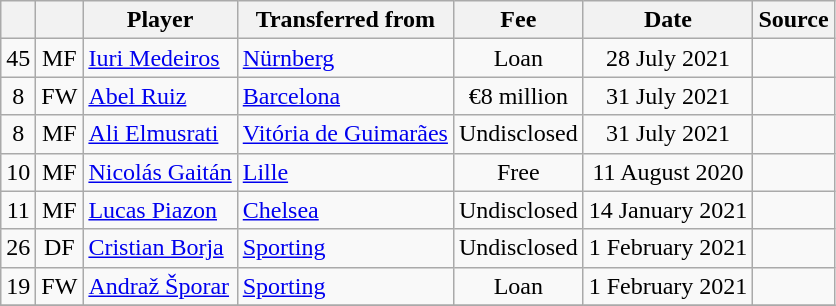<table class="wikitable plainrowheaders sortable">
<tr>
<th></th>
<th></th>
<th scope=col>Player</th>
<th>Transferred from</th>
<th !scope=col; style="width: 65px;">Fee</th>
<th scope=col>Date</th>
<th scope=col>Source</th>
</tr>
<tr>
<td align=center>45</td>
<td align=center>MF</td>
<td align=left> <a href='#'>Iuri Medeiros</a></td>
<td align=left> <a href='#'>Nürnberg</a></td>
<td align=center>Loan</td>
<td align=center>28 July 2021</td>
<td></td>
</tr>
<tr>
<td align=center>8</td>
<td align=center>FW</td>
<td align=left> <a href='#'>Abel Ruiz</a></td>
<td align=left> <a href='#'>Barcelona</a></td>
<td align=center>€8 million</td>
<td align=center>31 July 2021</td>
<td></td>
</tr>
<tr>
<td align=center>8</td>
<td align=center>MF</td>
<td align=left> <a href='#'>Ali Elmusrati</a></td>
<td align=left> <a href='#'>Vitória de Guimarães</a></td>
<td align=center>Undisclosed</td>
<td align=center>31 July 2021</td>
<td></td>
</tr>
<tr>
<td align=center>10</td>
<td align=center>MF</td>
<td align=left> <a href='#'>Nicolás Gaitán</a></td>
<td align=left> <a href='#'>Lille</a></td>
<td align=center>Free</td>
<td align=center>11 August 2020</td>
<td></td>
</tr>
<tr>
<td align=center>11</td>
<td align=center>MF</td>
<td align=left> <a href='#'>Lucas Piazon</a></td>
<td align=left> <a href='#'>Chelsea</a></td>
<td align=center>Undisclosed</td>
<td align=center>14 January 2021</td>
<td></td>
</tr>
<tr>
<td align=center>26</td>
<td align=center>DF</td>
<td align=left> <a href='#'>Cristian Borja</a></td>
<td align=left> <a href='#'>Sporting</a></td>
<td align=center>Undisclosed</td>
<td align=center>1 February 2021</td>
<td></td>
</tr>
<tr>
<td align=center>19</td>
<td align=center>FW</td>
<td align=left> <a href='#'>Andraž Šporar</a></td>
<td align=left> <a href='#'>Sporting</a></td>
<td align=center>Loan</td>
<td align=center>1 February 2021</td>
<td></td>
</tr>
<tr>
</tr>
</table>
